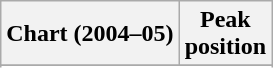<table class="wikitable sortable plainrowheaders" style="text-align:center">
<tr>
<th scope="col">Chart (2004–05)</th>
<th scope="col">Peak<br>position</th>
</tr>
<tr>
</tr>
<tr>
</tr>
</table>
